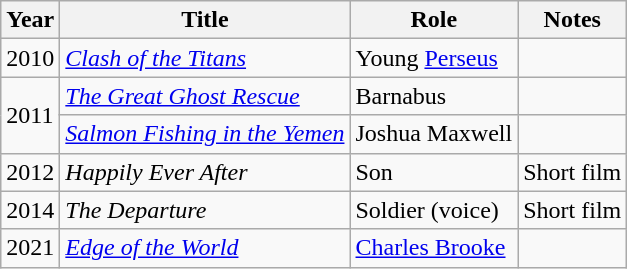<table class="wikitable sortable">
<tr>
<th>Year</th>
<th>Title</th>
<th>Role</th>
<th class="unsortable">Notes</th>
</tr>
<tr>
<td>2010</td>
<td><em> <a href='#'>Clash of the Titans</a> </em></td>
<td>Young <a href='#'>Perseus</a></td>
<td></td>
</tr>
<tr>
<td rowspan="2">2011</td>
<td><em> <a href='#'>The Great Ghost Rescue</a> </em></td>
<td>Barnabus</td>
<td></td>
</tr>
<tr>
<td><em><a href='#'>Salmon Fishing in the Yemen</a></em></td>
<td>Joshua Maxwell</td>
<td></td>
</tr>
<tr>
<td>2012</td>
<td><em>Happily Ever After</em></td>
<td>Son</td>
<td>Short film</td>
</tr>
<tr>
<td>2014</td>
<td><em>The Departure</em></td>
<td>Soldier (voice)</td>
<td>Short film</td>
</tr>
<tr>
<td>2021</td>
<td><em><a href='#'>Edge of the World</a></em></td>
<td><a href='#'>Charles Brooke</a></td>
<td></td>
</tr>
</table>
